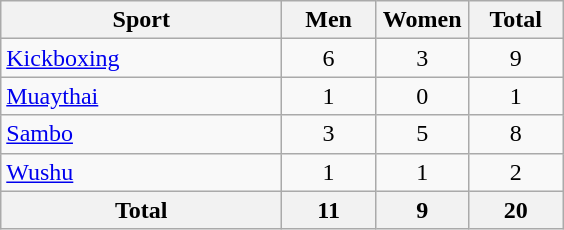<table class="wikitable sortable" style="text-align:center;">
<tr>
<th width=180>Sport</th>
<th width=55>Men</th>
<th width=55>Women</th>
<th width=55>Total</th>
</tr>
<tr>
<td align=left><a href='#'>Kickboxing</a></td>
<td>6</td>
<td>3</td>
<td>9</td>
</tr>
<tr>
<td align=left><a href='#'>Muaythai</a></td>
<td>1</td>
<td>0</td>
<td>1</td>
</tr>
<tr>
<td align=left><a href='#'>Sambo</a></td>
<td>3</td>
<td>5</td>
<td>8</td>
</tr>
<tr>
<td align=left><a href='#'>Wushu</a></td>
<td>1</td>
<td>1</td>
<td>2</td>
</tr>
<tr>
<th>Total</th>
<th>11</th>
<th>9</th>
<th>20</th>
</tr>
</table>
